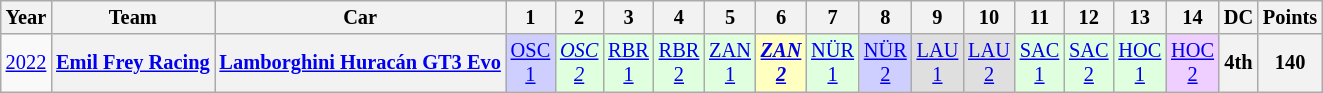<table class="wikitable" style="text-align:center; font-size:85%">
<tr>
<th>Year</th>
<th>Team</th>
<th>Car</th>
<th>1</th>
<th>2</th>
<th>3</th>
<th>4</th>
<th>5</th>
<th>6</th>
<th>7</th>
<th>8</th>
<th>9</th>
<th>10</th>
<th>11</th>
<th>12</th>
<th>13</th>
<th>14</th>
<th>DC</th>
<th>Points</th>
</tr>
<tr>
<td><a href='#'>2022</a></td>
<th><a href='#'>Emil Frey Racing</a></th>
<th><a href='#'>Lamborghini Huracán GT3 Evo</a></th>
<td style=background:#CFCFFF><a href='#'>OSC<br>1</a><br></td>
<td style=background:#DFFFDF><em><a href='#'>OSC<br>2</a></em><br></td>
<td style=background:#DFFFDF><a href='#'>RBR<br>1</a><br></td>
<td style=background:#DFFFDF><a href='#'>RBR<br>2</a><br></td>
<td style=background:#DFFFDF><a href='#'>ZAN<br>1</a><br></td>
<td style=background:#FFFFBF><strong><em><a href='#'>ZAN<br>2</a></em></strong><br></td>
<td style=background:#DFFFDF><a href='#'>NÜR<br>1</a><br></td>
<td style=background:#CFCFFF><a href='#'>NÜR<br>2</a><br></td>
<td style=background:#DFDFDF><a href='#'>LAU<br>1</a><br></td>
<td style=background:#DFDFDF><a href='#'>LAU<br>2</a><br></td>
<td style=background:#DFFFDF><a href='#'>SAC<br>1</a><br></td>
<td style=background:#DFFFDF><a href='#'>SAC<br>2</a><br></td>
<td style=background:#DFFFDF><a href='#'>HOC<br>1</a><br></td>
<td style=background:#efcfff><a href='#'>HOC<br>2</a><br></td>
<th>4th</th>
<th>140</th>
</tr>
</table>
